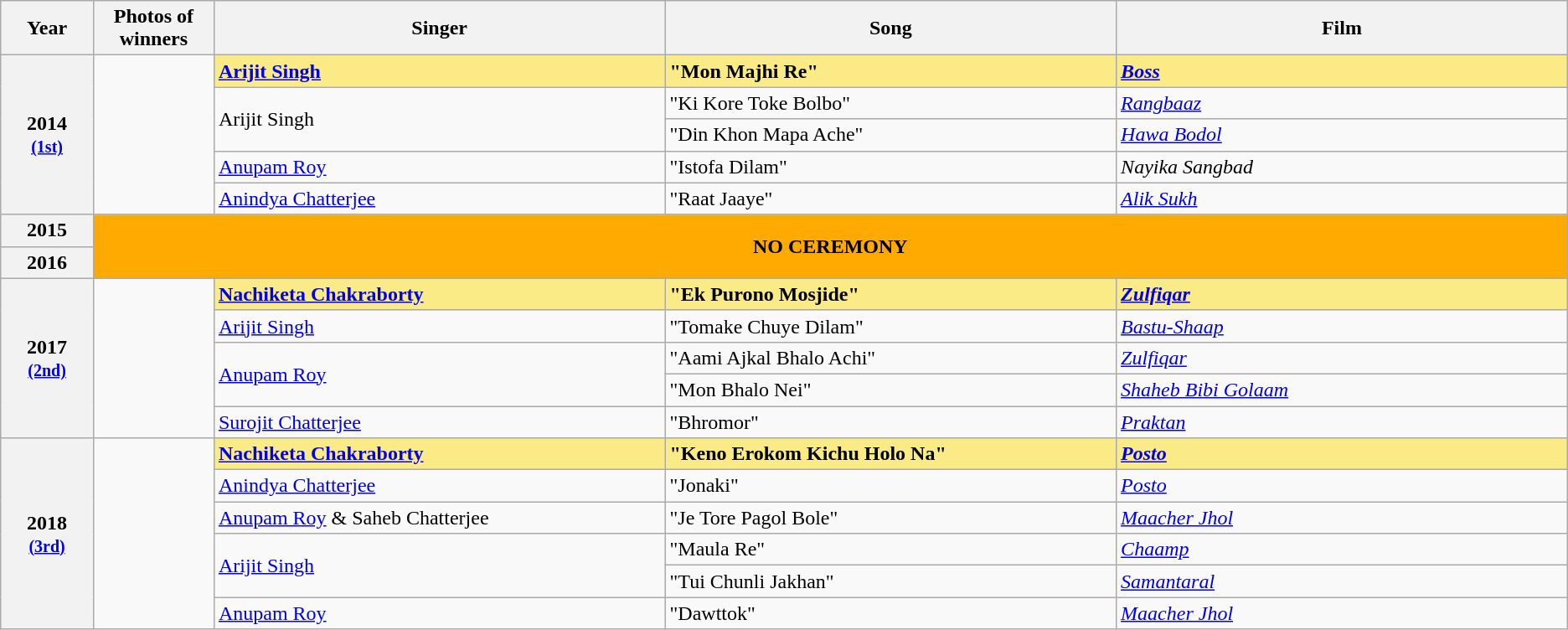<table class="wikitable sortable" style="text-align:left;">
<tr>
<th scope="col" style="width:3%; text-align:center;">Year</th>
<th scope="col" style="width:3%;text-align:center;">Photos of winners</th>
<th scope="col" style="width:15%;text-align:center;">Singer</th>
<th scope="col" style="width:15%;text-align:center;">Song</th>
<th scope="col" style="width:15%;text-align:center;">Film</th>
</tr>
<tr>
<th scope="row" rowspan=5 style="text-align:center">2014 <br><small><a href='#'>(1st)</a></small></th>
<td rowspan=5 style="text-align:center"></td>
<td style="background:#FAEB86;"><strong><a href='#'>Arijit Singh</a></strong> </td>
<td style="background:#FAEB86;"><strong>"Mon Majhi Re"</strong></td>
<td style="background:#FAEB86;"><strong><em><a href='#'>Boss</a></em></strong></td>
</tr>
<tr>
<td rowspan=2>Arijit Singh</td>
<td>"Ki Kore Toke Bolbo"</td>
<td><em><a href='#'>Rangbaaz</a></em></td>
</tr>
<tr>
<td>"Din Khon Mapa Ache"</td>
<td><em><a href='#'>Hawa Bodol</a></em></td>
</tr>
<tr>
<td><a href='#'>Anupam Roy</a></td>
<td>"Istofa Dilam"</td>
<td><em>Nayika Sangbad</em></td>
</tr>
<tr>
<td><a href='#'>Anindya Chatterjee</a></td>
<td>"Raat Jaaye"</td>
<td><em><a href='#'>Alik Sukh</a></em></td>
</tr>
<tr>
<th scope="row" rowspan=1 style="text-align:center">2015</th>
<td colspan=5 rowspan= 2 style="background:#FFAA00; text-align:center"><strong>NO CEREMONY</strong></td>
</tr>
<tr>
<th scope="row" rowspan=1 style="text-align:center">2016</th>
</tr>
<tr>
<th scope="row" rowspan=5 style="text-align:center">2017 <br><small><a href='#'>(2nd)</a></small></th>
<td rowspan=5 style="text-align:center"></td>
<td style="background:#FAEB86;"><strong><a href='#'>Nachiketa Chakraborty</a></strong> </td>
<td style="background:#FAEB86;"><strong>"Ek Purono Mosjide"</strong></td>
<td style="background:#FAEB86;"><strong><em><a href='#'>Zulfiqar</a></em></strong></td>
</tr>
<tr>
<td><a href='#'>Arijit Singh</a></td>
<td>"Tomake Chuye Dilam"</td>
<td><em><a href='#'>Bastu-Shaap</a></em></td>
</tr>
<tr>
<td rowspan=2><a href='#'>Anupam Roy</a></td>
<td>"Aami Ajkal Bhalo Achi"</td>
<td><em><a href='#'>Zulfiqar</a></em></td>
</tr>
<tr>
<td>"Mon Bhalo Nei"</td>
<td><em><a href='#'>Shaheb Bibi Golaam</a></em></td>
</tr>
<tr>
<td><a href='#'>Surojit Chatterjee</a></td>
<td>"Bhromor"</td>
<td><em><a href='#'>Praktan</a></em></td>
</tr>
<tr>
<th scope="row" rowspan=6 style="text-align:center">2018 <br><small><a href='#'>(3rd)</a></small></th>
<td rowspan=6 style="text-align:center"></td>
<td style="background:#FAEB86;"><strong><a href='#'>Nachiketa Chakraborty</a></strong> </td>
<td style="background:#FAEB86;"><strong>"Keno Erokom Kichu Holo Na"</strong></td>
<td style="background:#FAEB86;"><strong><em><a href='#'>Posto</a></em></strong></td>
</tr>
<tr>
<td><a href='#'>Anindya Chatterjee</a></td>
<td>"Jonaki"</td>
<td><em><a href='#'>Posto</a></em></td>
</tr>
<tr>
<td><a href='#'>Anupam Roy</a> & Saheb Chatterjee</td>
<td>"Je Tore Pagol Bole"</td>
<td><em><a href='#'>Maacher Jhol</a></em></td>
</tr>
<tr>
<td rowspan=2><a href='#'>Arijit Singh</a></td>
<td>"Maula Re"</td>
<td><em><a href='#'>Chaamp</a></em></td>
</tr>
<tr>
<td>"Tui Chunli Jakhan"</td>
<td><em><a href='#'>Samantaral</a></em></td>
</tr>
<tr>
<td><a href='#'>Anupam Roy</a></td>
<td>"Dawttok"</td>
<td><em><a href='#'>Maacher Jhol</a></em></td>
</tr>
</table>
